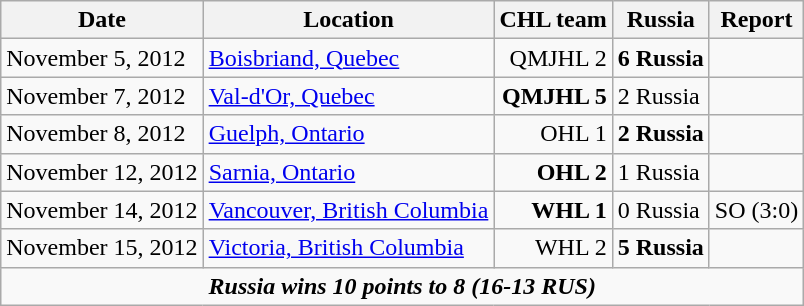<table class="wikitable">
<tr>
<th>Date</th>
<th>Location</th>
<th>CHL team</th>
<th>Russia</th>
<th>Report</th>
</tr>
<tr>
<td>November 5, 2012</td>
<td><a href='#'>Boisbriand, Quebec</a></td>
<td align="right">QMJHL 2</td>
<td><strong>6 Russia</strong></td>
<td></td>
</tr>
<tr>
<td>November 7, 2012</td>
<td><a href='#'>Val-d'Or, Quebec</a></td>
<td align="right"><strong>QMJHL 5</strong></td>
<td>2 Russia</td>
<td></td>
</tr>
<tr>
<td>November 8, 2012</td>
<td><a href='#'>Guelph, Ontario</a></td>
<td align="right">OHL 1</td>
<td><strong>2 Russia</strong></td>
<td></td>
</tr>
<tr>
<td>November 12, 2012</td>
<td><a href='#'>Sarnia, Ontario</a></td>
<td align="right"><strong>OHL 2</strong></td>
<td>1 Russia</td>
<td></td>
</tr>
<tr>
<td>November 14, 2012</td>
<td><a href='#'>Vancouver, British Columbia</a></td>
<td align="right"><strong>WHL 1</strong></td>
<td>0 Russia</td>
<td> SO (3:0)</td>
</tr>
<tr>
<td>November 15, 2012</td>
<td><a href='#'>Victoria, British Columbia</a></td>
<td align="right">WHL 2</td>
<td><strong>5 Russia</strong></td>
<td></td>
</tr>
<tr align="center">
<td colspan="5"><strong><em>Russia wins 10 points to 8 (16-13 RUS)</em></strong></td>
</tr>
</table>
